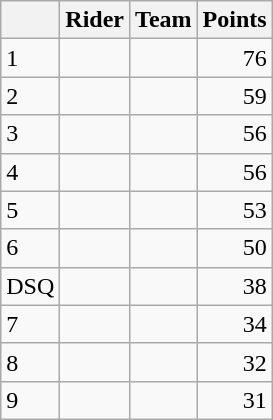<table class="wikitable">
<tr>
<th></th>
<th>Rider</th>
<th>Team</th>
<th>Points</th>
</tr>
<tr>
<td>1</td>
<td> </td>
<td></td>
<td align=right>76</td>
</tr>
<tr>
<td>2</td>
<td></td>
<td></td>
<td align=right>59</td>
</tr>
<tr>
<td>3</td>
<td> </td>
<td></td>
<td align=right>56</td>
</tr>
<tr>
<td>4</td>
<td></td>
<td></td>
<td align=right>56</td>
</tr>
<tr>
<td>5</td>
<td></td>
<td></td>
<td align=right>53</td>
</tr>
<tr>
<td>6</td>
<td></td>
<td></td>
<td align=right>50</td>
</tr>
<tr>
<td>DSQ</td>
<td><s></s></td>
<td></td>
<td align=right>38</td>
</tr>
<tr>
<td>7</td>
<td></td>
<td></td>
<td align=right>34</td>
</tr>
<tr>
<td>8</td>
<td></td>
<td></td>
<td align=right>32</td>
</tr>
<tr>
<td>9</td>
<td></td>
<td></td>
<td align=right>31</td>
</tr>
</table>
